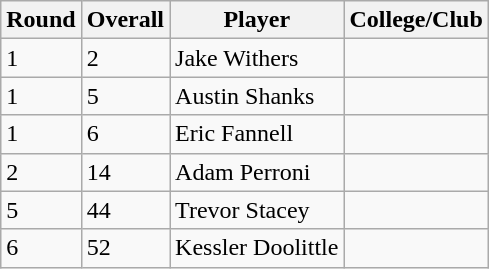<table class="wikitable">
<tr>
<th>Round</th>
<th>Overall</th>
<th>Player</th>
<th>College/Club</th>
</tr>
<tr>
<td>1</td>
<td>2</td>
<td>Jake Withers</td>
<td></td>
</tr>
<tr>
<td>1</td>
<td>5</td>
<td>Austin Shanks</td>
<td></td>
</tr>
<tr>
<td>1</td>
<td>6</td>
<td>Eric Fannell</td>
<td></td>
</tr>
<tr>
<td>2</td>
<td>14</td>
<td>Adam Perroni</td>
<td></td>
</tr>
<tr>
<td>5</td>
<td>44</td>
<td>Trevor Stacey</td>
<td></td>
</tr>
<tr>
<td>6</td>
<td>52</td>
<td>Kessler Doolittle</td>
<td></td>
</tr>
</table>
